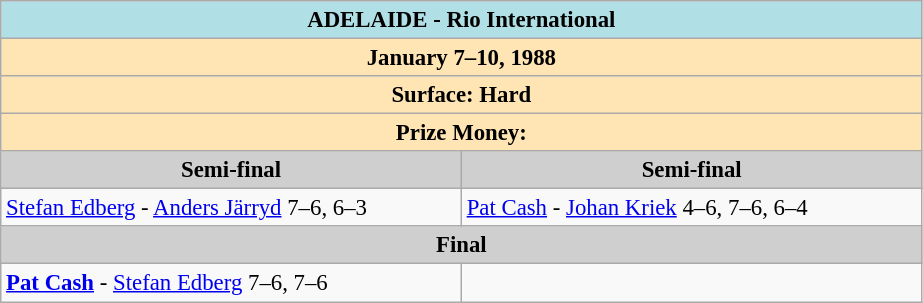<table class="wikitable" style="font-size:95%;">
<tr>
<th colspan="2" style="background:#B0E0E6" width="300">ADELAIDE - Rio International</th>
</tr>
<tr>
<th colspan="2" style="background:#FFE5B4" width="300">January 7–10, 1988</th>
</tr>
<tr>
<th colspan="2" style="background:#FFE5B4" width="300">Surface: Hard</th>
</tr>
<tr>
<th colspan="2" style="background:#FFE5B4" width="300">Prize Money:</th>
</tr>
<tr>
<th colspan="1" style="background:#cfcfcf" width="300">Semi-final</th>
<th colspan="1" style="background:#cfcfcf" width="300">Semi-final</th>
</tr>
<tr>
<td><a href='#'>Stefan Edberg</a> - <a href='#'>Anders Järryd</a> 7–6, 6–3</td>
<td><a href='#'>Pat Cash</a> - <a href='#'>Johan Kriek</a> 4–6, 7–6, 6–4</td>
</tr>
<tr>
<th colspan="2" style="background:#cfcfcf" width="300">Final</th>
</tr>
<tr>
<td><strong><a href='#'>Pat Cash</a></strong> - <a href='#'>Stefan Edberg</a> 7–6, 7–6</td>
</tr>
</table>
